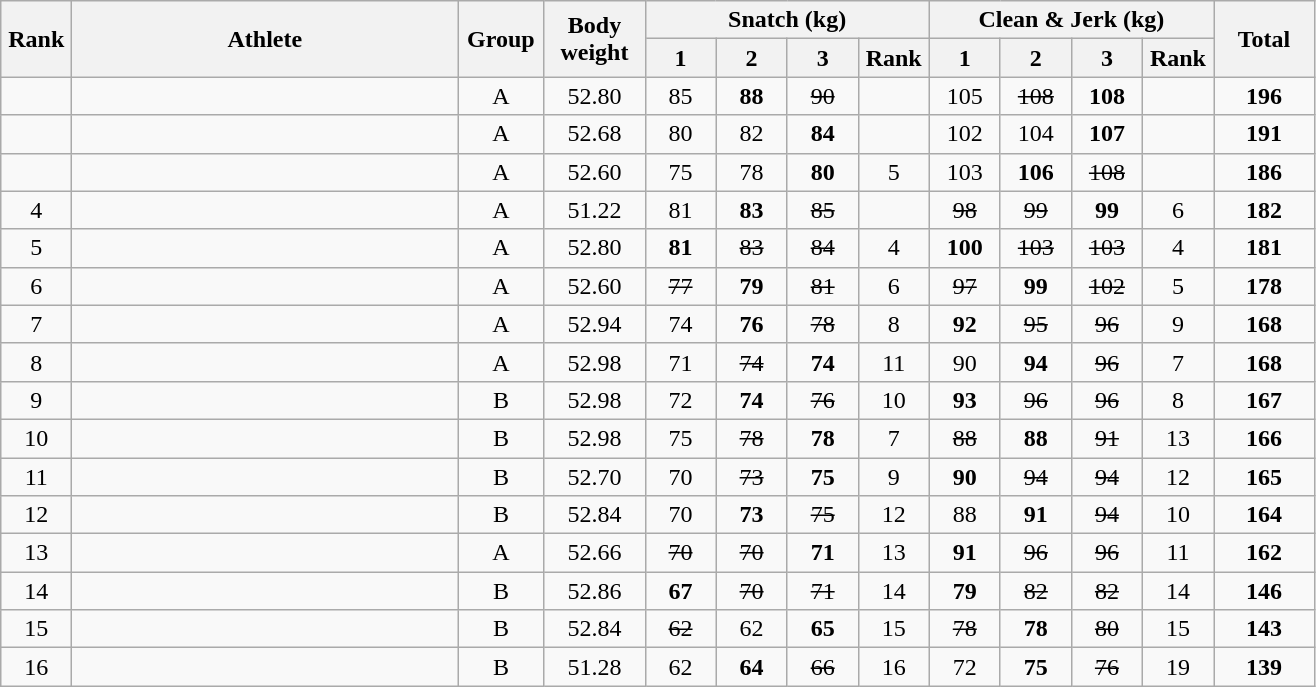<table class = "wikitable" style="text-align:center;">
<tr>
<th rowspan=2 width=40>Rank</th>
<th rowspan=2 width=250>Athlete</th>
<th rowspan=2 width=50>Group</th>
<th rowspan=2 width=60>Body weight</th>
<th colspan=4>Snatch (kg)</th>
<th colspan=4>Clean & Jerk (kg)</th>
<th rowspan=2 width=60>Total</th>
</tr>
<tr>
<th width=40>1</th>
<th width=40>2</th>
<th width=40>3</th>
<th width=40>Rank</th>
<th width=40>1</th>
<th width=40>2</th>
<th width=40>3</th>
<th width=40>Rank</th>
</tr>
<tr>
<td></td>
<td align=left></td>
<td>A</td>
<td>52.80</td>
<td>85</td>
<td><strong>88</strong></td>
<td><s>90</s></td>
<td></td>
<td>105</td>
<td><s>108</s></td>
<td><strong>108</strong></td>
<td></td>
<td><strong>196</strong></td>
</tr>
<tr>
<td></td>
<td align=left></td>
<td>A</td>
<td>52.68</td>
<td>80</td>
<td>82</td>
<td><strong>84</strong></td>
<td></td>
<td>102</td>
<td>104</td>
<td><strong>107</strong></td>
<td></td>
<td><strong>191</strong></td>
</tr>
<tr>
<td></td>
<td align=left></td>
<td>A</td>
<td>52.60</td>
<td>75</td>
<td>78</td>
<td><strong>80</strong></td>
<td>5</td>
<td>103</td>
<td><strong>106</strong></td>
<td><s>108</s></td>
<td></td>
<td><strong>186</strong></td>
</tr>
<tr>
<td>4</td>
<td align=left></td>
<td>A</td>
<td>51.22</td>
<td>81</td>
<td><strong>83</strong></td>
<td><s>85</s></td>
<td></td>
<td><s>98</s></td>
<td><s>99</s></td>
<td><strong>99</strong></td>
<td>6</td>
<td><strong>182</strong></td>
</tr>
<tr>
<td>5</td>
<td align=left></td>
<td>A</td>
<td>52.80</td>
<td><strong>81</strong></td>
<td><s>83</s></td>
<td><s>84</s></td>
<td>4</td>
<td><strong>100</strong></td>
<td><s>103</s></td>
<td><s>103</s></td>
<td>4</td>
<td><strong>181</strong></td>
</tr>
<tr>
<td>6</td>
<td align=left></td>
<td>A</td>
<td>52.60</td>
<td><s>77</s></td>
<td><strong>79</strong></td>
<td><s>81</s></td>
<td>6</td>
<td><s>97</s></td>
<td><strong>99</strong></td>
<td><s>102</s></td>
<td>5</td>
<td><strong>178</strong></td>
</tr>
<tr>
<td>7</td>
<td align=left></td>
<td>A</td>
<td>52.94</td>
<td>74</td>
<td><strong>76</strong></td>
<td><s>78</s></td>
<td>8</td>
<td><strong>92</strong></td>
<td><s>95</s></td>
<td><s>96</s></td>
<td>9</td>
<td><strong>168</strong></td>
</tr>
<tr>
<td>8</td>
<td align=left></td>
<td>A</td>
<td>52.98</td>
<td>71</td>
<td><s>74</s></td>
<td><strong>74</strong></td>
<td>11</td>
<td>90</td>
<td><strong>94</strong></td>
<td><s>96</s></td>
<td>7</td>
<td><strong>168</strong></td>
</tr>
<tr>
<td>9</td>
<td align=left></td>
<td>B</td>
<td>52.98</td>
<td>72</td>
<td><strong>74</strong></td>
<td><s>76</s></td>
<td>10</td>
<td><strong>93</strong></td>
<td><s>96</s></td>
<td><s>96</s></td>
<td>8</td>
<td><strong>167</strong></td>
</tr>
<tr>
<td>10</td>
<td align=left></td>
<td>B</td>
<td>52.98</td>
<td>75</td>
<td><s>78</s></td>
<td><strong>78</strong></td>
<td>7</td>
<td><s>88</s></td>
<td><strong>88</strong></td>
<td><s>91</s></td>
<td>13</td>
<td><strong>166</strong></td>
</tr>
<tr>
<td>11</td>
<td align=left></td>
<td>B</td>
<td>52.70</td>
<td>70</td>
<td><s>73</s></td>
<td><strong>75</strong></td>
<td>9</td>
<td><strong>90</strong></td>
<td><s>94</s></td>
<td><s>94</s></td>
<td>12</td>
<td><strong>165</strong></td>
</tr>
<tr>
<td>12</td>
<td align=left></td>
<td>B</td>
<td>52.84</td>
<td>70</td>
<td><strong>73</strong></td>
<td><s>75</s></td>
<td>12</td>
<td>88</td>
<td><strong>91</strong></td>
<td><s>94</s></td>
<td>10</td>
<td><strong>164</strong></td>
</tr>
<tr>
<td>13</td>
<td align=left></td>
<td>A</td>
<td>52.66</td>
<td><s>70</s></td>
<td><s>70</s></td>
<td><strong>71</strong></td>
<td>13</td>
<td><strong>91</strong></td>
<td><s>96</s></td>
<td><s>96</s></td>
<td>11</td>
<td><strong>162</strong></td>
</tr>
<tr>
<td>14</td>
<td align=left></td>
<td>B</td>
<td>52.86</td>
<td><strong>67</strong></td>
<td><s>70</s></td>
<td><s>71</s></td>
<td>14</td>
<td><strong>79</strong></td>
<td><s>82</s></td>
<td><s>82</s></td>
<td>14</td>
<td><strong>146</strong></td>
</tr>
<tr>
<td>15</td>
<td align=left></td>
<td>B</td>
<td>52.84</td>
<td><s>62</s></td>
<td>62</td>
<td><strong>65</strong></td>
<td>15</td>
<td><s>78</s></td>
<td><strong>78</strong></td>
<td><s>80</s></td>
<td>15</td>
<td><strong>143</strong></td>
</tr>
<tr>
<td>16</td>
<td align=left></td>
<td>B</td>
<td>51.28</td>
<td>62</td>
<td><strong>64</strong></td>
<td><s>66</s></td>
<td>16</td>
<td>72</td>
<td><strong>75</strong></td>
<td><s>76</s></td>
<td>19</td>
<td><strong>139</strong></td>
</tr>
</table>
